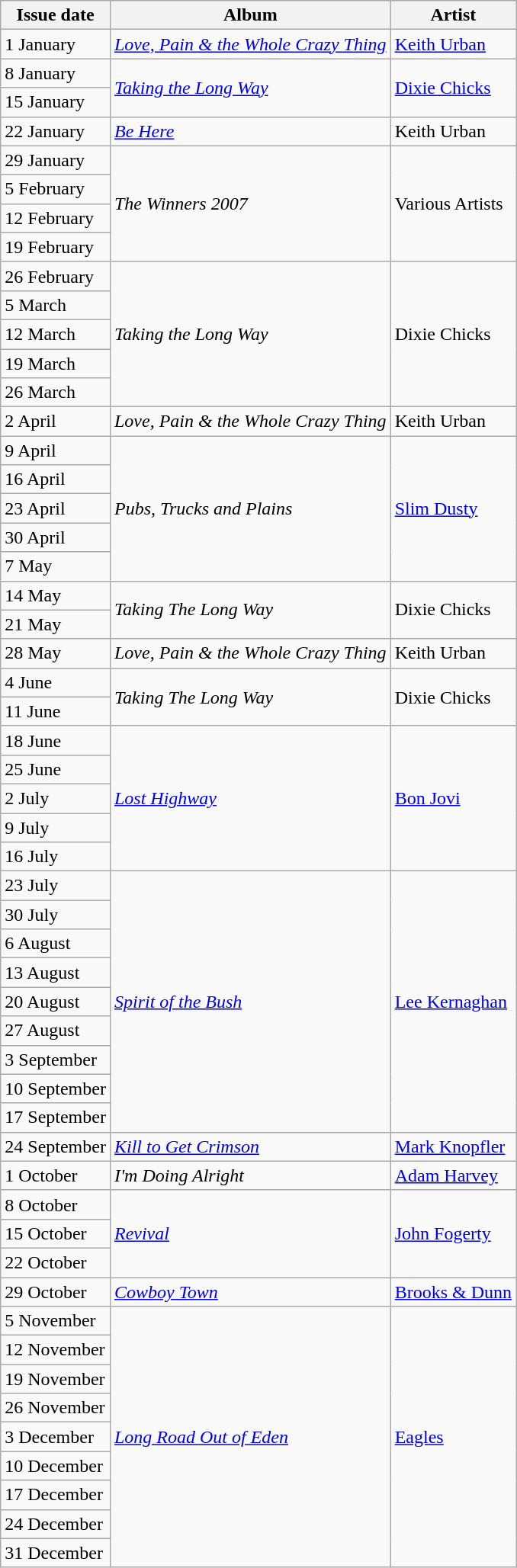<table class=wikitable>
<tr>
<th>Issue date</th>
<th>Album</th>
<th>Artist</th>
</tr>
<tr>
<td>1 January</td>
<td><em><a href='#'>Love, Pain & the Whole Crazy Thing</a></em></td>
<td><a href='#'>Keith Urban</a></td>
</tr>
<tr>
<td>8 January</td>
<td rowspan="2"><em><a href='#'>Taking the Long Way</a></em></td>
<td rowspan="2"><a href='#'>Dixie Chicks</a></td>
</tr>
<tr>
<td>15 January</td>
</tr>
<tr>
<td>22 January</td>
<td><em><a href='#'>Be Here</a></em></td>
<td>Keith Urban</td>
</tr>
<tr>
<td>29 January</td>
<td rowspan="4"><em>The Winners 2007</em></td>
<td rowspan="4">Various Artists</td>
</tr>
<tr>
<td>5 February</td>
</tr>
<tr>
<td>12 February</td>
</tr>
<tr>
<td>19 February</td>
</tr>
<tr>
<td>26 February</td>
<td rowspan="5"><em>Taking the Long Way</em></td>
<td rowspan="5">Dixie Chicks</td>
</tr>
<tr>
<td>5 March</td>
</tr>
<tr>
<td>12 March</td>
</tr>
<tr>
<td>19 March</td>
</tr>
<tr>
<td>26 March</td>
</tr>
<tr>
<td>2 April</td>
<td><em>Love, Pain & the Whole Crazy Thing</em></td>
<td>Keith Urban</td>
</tr>
<tr>
<td>9 April</td>
<td rowspan="5"><em>Pubs, Trucks and Plains</em></td>
<td rowspan="5"><a href='#'>Slim Dusty</a></td>
</tr>
<tr>
<td>16 April</td>
</tr>
<tr>
<td>23 April</td>
</tr>
<tr>
<td>30 April</td>
</tr>
<tr>
<td>7 May</td>
</tr>
<tr>
<td>14 May</td>
<td rowspan="2"><em>Taking The Long Way</em></td>
<td rowspan="2">Dixie Chicks</td>
</tr>
<tr>
<td>21 May</td>
</tr>
<tr>
<td>28 May</td>
<td><em>Love, Pain & the Whole Crazy Thing</em></td>
<td>Keith Urban</td>
</tr>
<tr>
<td>4 June</td>
<td rowspan="2"><em>Taking The Long Way</em></td>
<td rowspan="2">Dixie Chicks</td>
</tr>
<tr>
<td>11 June</td>
</tr>
<tr>
<td>18 June</td>
<td rowspan="5"><em><a href='#'>Lost Highway</a></em></td>
<td rowspan="5"><a href='#'>Bon Jovi</a></td>
</tr>
<tr>
<td>25 June</td>
</tr>
<tr>
<td>2 July</td>
</tr>
<tr>
<td>9 July</td>
</tr>
<tr>
<td>16 July</td>
</tr>
<tr>
<td>23 July</td>
<td rowspan="9"><em><a href='#'>Spirit of the Bush</a></em></td>
<td rowspan="9"><a href='#'>Lee Kernaghan</a></td>
</tr>
<tr>
<td>30 July</td>
</tr>
<tr>
<td>6 August</td>
</tr>
<tr>
<td>13 August</td>
</tr>
<tr>
<td>20 August</td>
</tr>
<tr>
<td>27 August</td>
</tr>
<tr>
<td>3 September</td>
</tr>
<tr>
<td>10 September</td>
</tr>
<tr>
<td>17 September</td>
</tr>
<tr>
<td>24 September</td>
<td><em><a href='#'>Kill to Get Crimson</a></em></td>
<td><a href='#'>Mark Knopfler</a></td>
</tr>
<tr>
<td>1 October</td>
<td><em>I'm Doing Alright</em></td>
<td><a href='#'>Adam Harvey</a></td>
</tr>
<tr>
<td>8 October</td>
<td rowspan="3"><em><a href='#'>Revival</a></em></td>
<td rowspan="3"><a href='#'>John Fogerty</a></td>
</tr>
<tr>
<td>15 October</td>
</tr>
<tr>
<td>22 October</td>
</tr>
<tr>
<td>29 October</td>
<td><em><a href='#'>Cowboy Town</a></em></td>
<td><a href='#'>Brooks & Dunn</a></td>
</tr>
<tr>
<td>5 November</td>
<td rowspan="9"><em><a href='#'>Long Road Out of Eden</a></em></td>
<td rowspan="9"><a href='#'>Eagles</a></td>
</tr>
<tr>
<td>12 November</td>
</tr>
<tr>
<td>19 November</td>
</tr>
<tr>
<td>26 November</td>
</tr>
<tr>
<td>3 December</td>
</tr>
<tr>
<td>10 December</td>
</tr>
<tr>
<td>17 December</td>
</tr>
<tr>
<td>24 December</td>
</tr>
<tr>
<td>31 December</td>
</tr>
</table>
